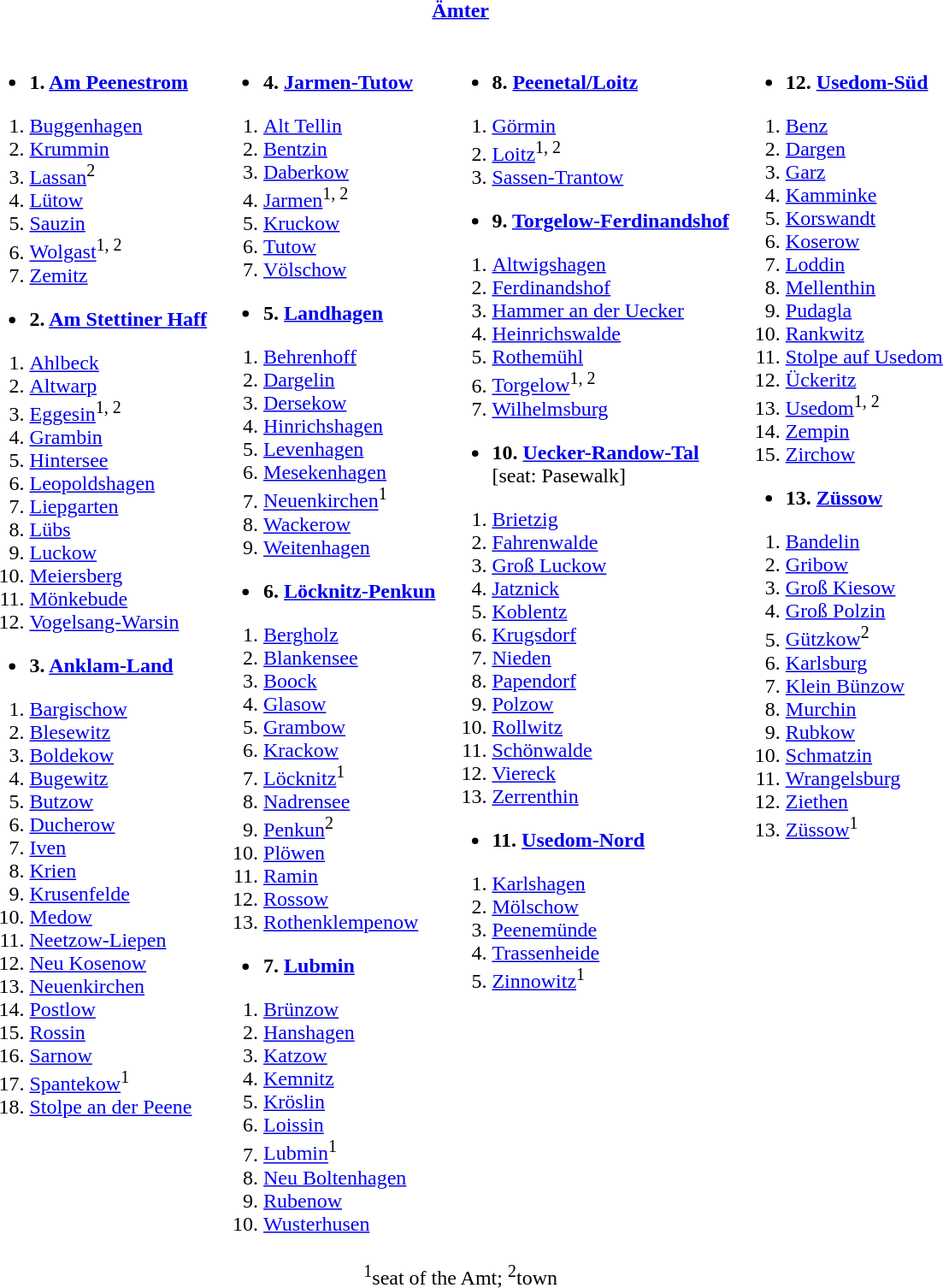<table>
<tr>
<th colspan=4><a href='#'>Ämter</a></th>
</tr>
<tr valign=top>
<td><br><ul><li><strong>1. <a href='#'>Am Peenestrom</a></strong></li></ul><ol><li><a href='#'>Buggenhagen</a></li><li><a href='#'>Krummin</a></li><li><a href='#'>Lassan</a><sup>2</sup></li><li><a href='#'>Lütow</a></li><li><a href='#'>Sauzin</a></li><li><a href='#'>Wolgast</a><sup>1, 2</sup></li><li><a href='#'>Zemitz</a></li></ol><ul><li><strong>2. <a href='#'>Am Stettiner Haff</a></strong></li></ul><ol><li><a href='#'>Ahlbeck</a></li><li><a href='#'>Altwarp</a></li><li><a href='#'>Eggesin</a><sup>1, 2</sup></li><li><a href='#'>Grambin</a></li><li><a href='#'>Hintersee</a></li><li><a href='#'>Leopoldshagen</a></li><li><a href='#'>Liepgarten</a></li><li><a href='#'>Lübs</a></li><li><a href='#'>Luckow</a></li><li><a href='#'>Meiersberg</a></li><li><a href='#'>Mönkebude</a></li><li><a href='#'>Vogelsang-Warsin</a></li></ol><ul><li><strong>3. <a href='#'>Anklam-Land</a></strong></li></ul><ol><li><a href='#'>Bargischow</a></li><li><a href='#'>Blesewitz</a></li><li><a href='#'>Boldekow</a></li><li><a href='#'>Bugewitz</a></li><li><a href='#'>Butzow</a></li><li><a href='#'>Ducherow</a></li><li><a href='#'>Iven</a></li><li><a href='#'>Krien</a></li><li><a href='#'>Krusenfelde</a></li><li><a href='#'>Medow</a></li><li><a href='#'>Neetzow-Liepen</a></li><li><a href='#'>Neu Kosenow</a></li><li><a href='#'>Neuenkirchen</a></li><li><a href='#'>Postlow</a></li><li><a href='#'>Rossin</a></li><li><a href='#'>Sarnow</a></li><li><a href='#'>Spantekow</a><sup>1</sup></li><li><a href='#'>Stolpe an der Peene</a></li></ol></td>
<td><br><ul><li><strong>4. <a href='#'>Jarmen-Tutow</a></strong></li></ul><ol><li><a href='#'>Alt Tellin</a></li><li><a href='#'>Bentzin</a></li><li><a href='#'>Daberkow</a></li><li><a href='#'>Jarmen</a><sup>1, 2</sup></li><li><a href='#'>Kruckow</a></li><li><a href='#'>Tutow</a></li><li><a href='#'>Völschow</a></li></ol><ul><li><strong>5. <a href='#'>Landhagen</a></strong></li></ul><ol><li><a href='#'>Behrenhoff</a></li><li><a href='#'>Dargelin</a></li><li><a href='#'>Dersekow</a></li><li><a href='#'>Hinrichshagen</a></li><li><a href='#'>Levenhagen</a></li><li><a href='#'>Mesekenhagen</a></li><li><a href='#'>Neuenkirchen</a><sup>1</sup></li><li><a href='#'>Wackerow</a></li><li><a href='#'>Weitenhagen</a></li></ol><ul><li><strong>6. <a href='#'>Löcknitz-Penkun</a></strong></li></ul><ol><li><a href='#'>Bergholz</a></li><li><a href='#'>Blankensee</a></li><li><a href='#'>Boock</a></li><li><a href='#'>Glasow</a></li><li><a href='#'>Grambow</a></li><li><a href='#'>Krackow</a></li><li><a href='#'>Löcknitz</a><sup>1</sup></li><li><a href='#'>Nadrensee</a></li><li><a href='#'>Penkun</a><sup>2</sup></li><li><a href='#'>Plöwen</a></li><li><a href='#'>Ramin</a></li><li><a href='#'>Rossow</a></li><li><a href='#'>Rothenklempenow</a></li></ol><ul><li><strong>7. <a href='#'>Lubmin</a></strong></li></ul><ol><li><a href='#'>Brünzow</a></li><li><a href='#'>Hanshagen</a></li><li><a href='#'>Katzow</a></li><li><a href='#'>Kemnitz</a></li><li><a href='#'>Kröslin</a></li><li><a href='#'>Loissin</a></li><li><a href='#'>Lubmin</a><sup>1</sup></li><li><a href='#'>Neu Boltenhagen</a></li><li><a href='#'>Rubenow</a></li><li><a href='#'>Wusterhusen</a></li></ol></td>
<td><br><ul><li><strong>8. <a href='#'>Peenetal/Loitz</a></strong></li></ul><ol><li><a href='#'>Görmin</a></li><li><a href='#'>Loitz</a><sup>1, 2</sup></li><li><a href='#'>Sassen-Trantow</a></li></ol><ul><li><strong>9. <a href='#'>Torgelow-Ferdinandshof</a></strong></li></ul><ol><li><a href='#'>Altwigshagen</a></li><li><a href='#'>Ferdinandshof</a></li><li><a href='#'>Hammer an der Uecker</a></li><li><a href='#'>Heinrichswalde</a></li><li><a href='#'>Rothemühl</a></li><li><a href='#'>Torgelow</a><sup>1, 2</sup></li><li><a href='#'>Wilhelmsburg</a></li></ol><ul><li><strong>10. <a href='#'>Uecker-Randow-Tal</a></strong><br>[seat: Pasewalk]</li></ul><ol><li><a href='#'>Brietzig</a></li><li><a href='#'>Fahrenwalde</a></li><li><a href='#'>Groß Luckow</a></li><li><a href='#'>Jatznick</a></li><li><a href='#'>Koblentz</a></li><li><a href='#'>Krugsdorf</a></li><li><a href='#'>Nieden</a></li><li><a href='#'>Papendorf</a></li><li><a href='#'>Polzow</a></li><li><a href='#'>Rollwitz</a></li><li><a href='#'>Schönwalde</a></li><li><a href='#'>Viereck</a></li><li><a href='#'>Zerrenthin</a></li></ol><ul><li><strong>11. <a href='#'>Usedom-Nord</a></strong></li></ul><ol><li><a href='#'>Karlshagen</a></li><li><a href='#'>Mölschow</a></li><li><a href='#'>Peenemünde</a></li><li><a href='#'>Trassenheide</a></li><li><a href='#'>Zinnowitz</a><sup>1</sup></li></ol></td>
<td><br><ul><li><strong>12. <a href='#'>Usedom-Süd</a></strong></li></ul><ol><li><a href='#'>Benz</a></li><li><a href='#'>Dargen</a></li><li><a href='#'>Garz</a></li><li><a href='#'>Kamminke</a></li><li><a href='#'>Korswandt</a></li><li><a href='#'>Koserow</a></li><li><a href='#'>Loddin</a></li><li><a href='#'>Mellenthin</a></li><li><a href='#'>Pudagla</a></li><li><a href='#'>Rankwitz</a></li><li><a href='#'>Stolpe auf Usedom</a></li><li><a href='#'>Ückeritz</a></li><li><a href='#'>Usedom</a><sup>1, 2</sup></li><li><a href='#'>Zempin</a></li><li><a href='#'>Zirchow</a></li></ol><ul><li><strong>13. <a href='#'>Züssow</a></strong></li></ul><ol><li><a href='#'>Bandelin</a></li><li><a href='#'>Gribow</a></li><li><a href='#'>Groß Kiesow</a></li><li><a href='#'>Groß Polzin</a></li><li><a href='#'>Gützkow</a><sup>2</sup></li><li><a href='#'>Karlsburg</a></li><li><a href='#'>Klein Bünzow</a></li><li><a href='#'>Murchin</a></li><li><a href='#'>Rubkow</a></li><li><a href='#'>Schmatzin</a></li><li><a href='#'>Wrangelsburg</a></li><li><a href='#'>Ziethen</a></li><li><a href='#'>Züssow</a><sup>1</sup></li></ol></td>
</tr>
<tr>
<td colspan=4 align=center><sup>1</sup>seat of the Amt; <sup>2</sup>town</td>
</tr>
</table>
